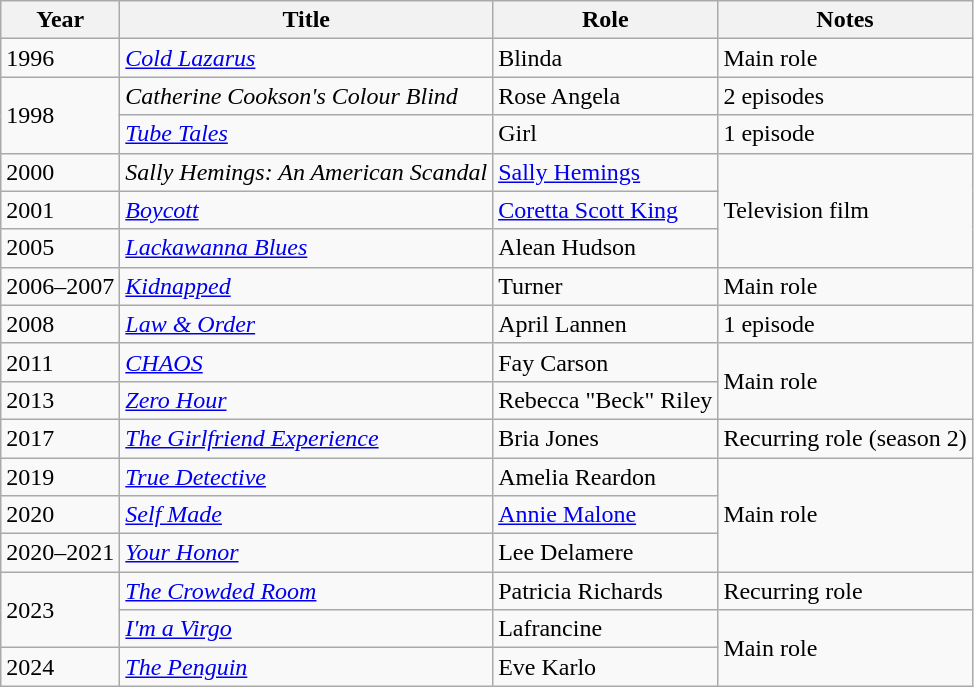<table class="wikitable sortable">
<tr>
<th>Year</th>
<th>Title</th>
<th>Role</th>
<th>Notes</th>
</tr>
<tr>
<td>1996</td>
<td><em><a href='#'>Cold Lazarus</a></em></td>
<td>Blinda</td>
<td>Main role</td>
</tr>
<tr>
<td rowspan="2">1998</td>
<td><em>Catherine Cookson's Colour Blind</em></td>
<td>Rose Angela</td>
<td>2 episodes</td>
</tr>
<tr>
<td><em><a href='#'>Tube Tales</a></em></td>
<td>Girl</td>
<td>1 episode</td>
</tr>
<tr>
<td>2000</td>
<td><em>Sally Hemings: An American Scandal</em></td>
<td><a href='#'>Sally Hemings</a></td>
<td rowspan="3">Television film</td>
</tr>
<tr>
<td>2001</td>
<td><em><a href='#'>Boycott</a></em></td>
<td><a href='#'>Coretta Scott King</a></td>
</tr>
<tr>
<td>2005</td>
<td><em><a href='#'>Lackawanna Blues</a></em></td>
<td>Alean Hudson</td>
</tr>
<tr>
<td>2006–2007</td>
<td><em><a href='#'>Kidnapped</a></em></td>
<td>Turner</td>
<td>Main role</td>
</tr>
<tr>
<td>2008</td>
<td><em><a href='#'>Law & Order</a></em></td>
<td>April Lannen</td>
<td>1 episode</td>
</tr>
<tr>
<td>2011</td>
<td><em><a href='#'>CHAOS</a></em></td>
<td>Fay Carson</td>
<td rowspan="2">Main role</td>
</tr>
<tr>
<td>2013</td>
<td><em><a href='#'>Zero Hour</a></em></td>
<td>Rebecca "Beck" Riley</td>
</tr>
<tr>
<td>2017</td>
<td><em><a href='#'>The Girlfriend Experience</a></em></td>
<td>Bria Jones</td>
<td>Recurring role (season 2)</td>
</tr>
<tr>
<td>2019</td>
<td><em><a href='#'>True Detective</a></em></td>
<td>Amelia Reardon</td>
<td rowspan="3">Main role</td>
</tr>
<tr>
<td>2020</td>
<td><em><a href='#'>Self Made</a></em></td>
<td><a href='#'>Annie Malone</a></td>
</tr>
<tr>
<td>2020–2021</td>
<td><em><a href='#'>Your Honor</a></em></td>
<td>Lee Delamere</td>
</tr>
<tr>
<td rowspan="2">2023</td>
<td><em><a href='#'>The Crowded Room</a></em></td>
<td>Patricia Richards</td>
<td>Recurring role</td>
</tr>
<tr>
<td><em><a href='#'>I'm a Virgo</a></em></td>
<td>Lafrancine</td>
<td rowspan="2">Main role</td>
</tr>
<tr>
<td>2024</td>
<td><em><a href='#'>The Penguin</a></em></td>
<td>Eve Karlo</td>
</tr>
</table>
